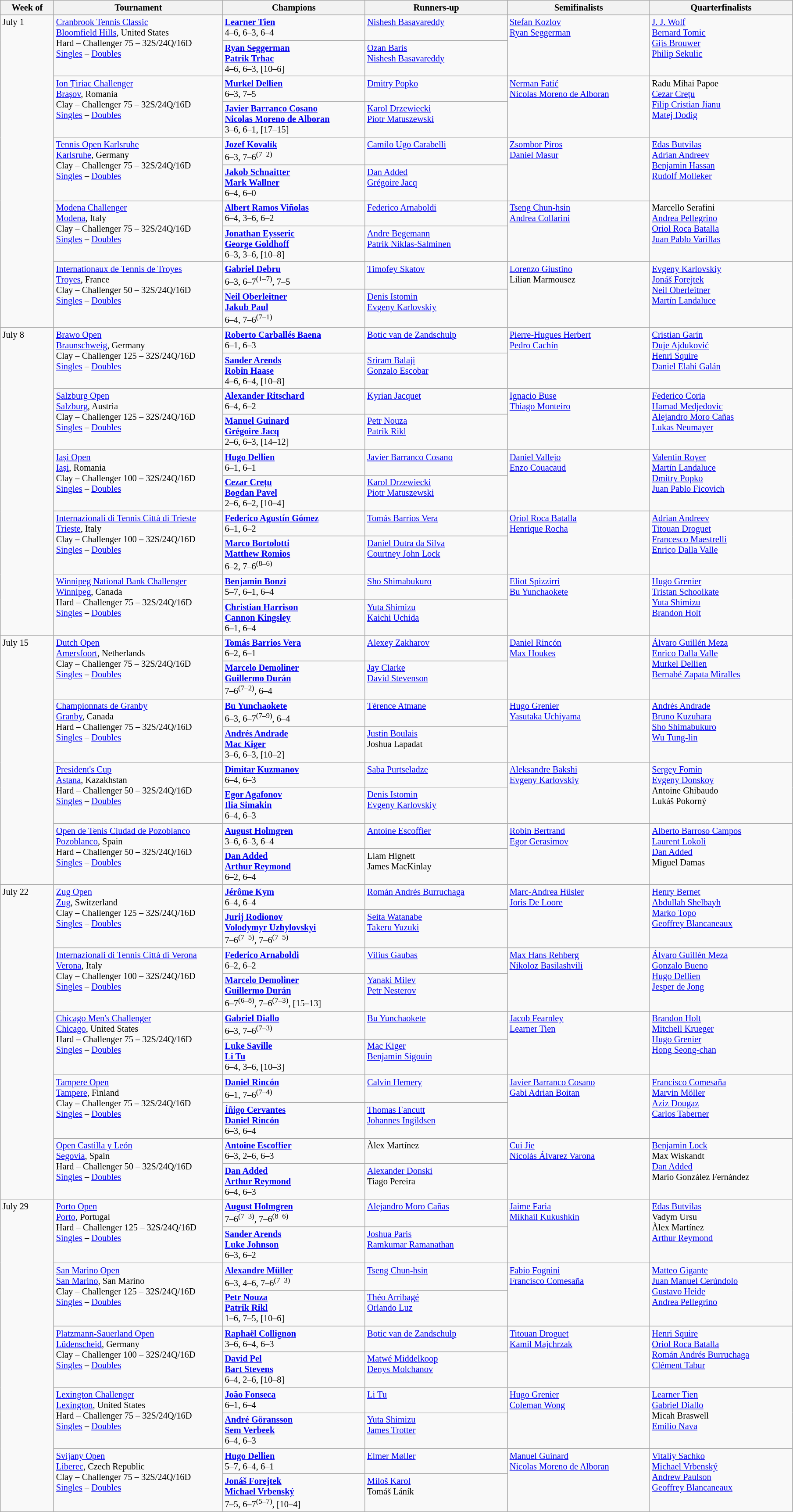<table class="wikitable" style="font-size:85%;">
<tr>
<th width="75">Week of</th>
<th width="250">Tournament</th>
<th width="210">Champions</th>
<th width="210">Runners-up</th>
<th width="210">Semifinalists</th>
<th width="210">Quarterfinalists</th>
</tr>
<tr valign=top>
<td rowspan=10>July 1</td>
<td rowspan=2><a href='#'>Cranbrook Tennis Classic</a><br><a href='#'>Bloomfield Hills</a>, United States <br> Hard – Challenger 75 – 32S/24Q/16D<br><a href='#'>Singles</a> – <a href='#'>Doubles</a></td>
<td> <strong><a href='#'>Learner Tien</a></strong><br>4–6, 6–3, 6–4</td>
<td> <a href='#'>Nishesh Basavareddy</a></td>
<td rowspan=2> <a href='#'>Stefan Kozlov</a> <br>  <a href='#'>Ryan Seggerman</a></td>
<td rowspan=2> <a href='#'>J. J. Wolf</a> <br>  <a href='#'>Bernard Tomic</a> <br>  <a href='#'>Gijs Brouwer</a> <br>  <a href='#'>Philip Sekulic</a></td>
</tr>
<tr valign=top>
<td> <strong><a href='#'>Ryan Seggerman</a></strong><br> <strong><a href='#'>Patrik Trhac</a></strong><br>4–6, 6–3, [10–6]</td>
<td> <a href='#'>Ozan Baris</a><br> <a href='#'>Nishesh Basavareddy</a></td>
</tr>
<tr valign=top>
<td rowspan=2><a href='#'>Ion Țiriac Challenger</a><br><a href='#'>Brașov</a>, Romania <br> Clay – Challenger 75 – 32S/24Q/16D<br><a href='#'>Singles</a> – <a href='#'>Doubles</a></td>
<td> <strong><a href='#'>Murkel Dellien</a></strong><br>6–3, 7–5</td>
<td> <a href='#'>Dmitry Popko</a></td>
<td rowspan=2> <a href='#'>Nerman Fatić</a> <br>  <a href='#'>Nicolas Moreno de Alboran</a></td>
<td rowspan=2> Radu Mihai Papoe <br> <a href='#'>Cezar Crețu</a> <br>  <a href='#'>Filip Cristian Jianu</a> <br>  <a href='#'>Matej Dodig</a></td>
</tr>
<tr valign=top>
<td> <strong><a href='#'>Javier Barranco Cosano</a></strong><br> <strong><a href='#'>Nicolas Moreno de Alboran</a></strong><br>3–6, 6–1, [17–15]</td>
<td> <a href='#'>Karol Drzewiecki</a><br> <a href='#'>Piotr Matuszewski</a></td>
</tr>
<tr valign=top>
<td rowspan=2><a href='#'>Tennis Open Karlsruhe</a><br><a href='#'>Karlsruhe</a>, Germany <br> Clay – Challenger 75 – 32S/24Q/16D<br><a href='#'>Singles</a> – <a href='#'>Doubles</a></td>
<td> <strong><a href='#'>Jozef Kovalík</a></strong><br>6–3, 7–6<sup>(7–2)</sup></td>
<td> <a href='#'>Camilo Ugo Carabelli</a></td>
<td rowspan=2> <a href='#'>Zsombor Piros</a> <br>  <a href='#'>Daniel Masur</a></td>
<td rowspan=2> <a href='#'>Edas Butvilas</a> <br>  <a href='#'>Adrian Andreev</a> <br>  <a href='#'>Benjamin Hassan</a> <br>  <a href='#'>Rudolf Molleker</a></td>
</tr>
<tr valign=top>
<td> <strong><a href='#'>Jakob Schnaitter</a></strong><br> <strong><a href='#'>Mark Wallner</a></strong><br>6–4, 6–0</td>
<td> <a href='#'>Dan Added</a><br> <a href='#'>Grégoire Jacq</a></td>
</tr>
<tr valign=top>
<td rowspan=2><a href='#'>Modena Challenger</a><br><a href='#'>Modena</a>, Italy <br> Clay – Challenger 75 – 32S/24Q/16D<br><a href='#'>Singles</a> – <a href='#'>Doubles</a></td>
<td> <strong><a href='#'>Albert Ramos Viñolas</a></strong><br>6–4, 3–6, 6–2</td>
<td> <a href='#'>Federico Arnaboldi</a></td>
<td rowspan=2> <a href='#'>Tseng Chun-hsin</a> <br>  <a href='#'>Andrea Collarini</a></td>
<td rowspan=2> Marcello Serafini <br>  <a href='#'>Andrea Pellegrino</a> <br> <a href='#'>Oriol Roca Batalla</a> <br>  <a href='#'>Juan Pablo Varillas</a></td>
</tr>
<tr valign=top>
<td> <strong><a href='#'>Jonathan Eysseric</a></strong><br> <strong><a href='#'>George Goldhoff</a></strong><br>6–3, 3–6, [10–8]</td>
<td> <a href='#'>Andre Begemann</a><br> <a href='#'>Patrik Niklas-Salminen</a></td>
</tr>
<tr valign=top>
<td rowspan=2><a href='#'>Internationaux de Tennis de Troyes</a><br><a href='#'>Troyes</a>, France <br> Clay – Challenger 50 – 32S/24Q/16D<br><a href='#'>Singles</a> – <a href='#'>Doubles</a></td>
<td> <strong><a href='#'>Gabriel Debru</a></strong><br>6–3, 6–7<sup>(1–7)</sup>, 7–5</td>
<td> <a href='#'>Timofey Skatov</a></td>
<td rowspan=2> <a href='#'>Lorenzo Giustino</a> <br>  Lilian Marmousez</td>
<td rowspan=2> <a href='#'>Evgeny Karlovskiy</a> <br>  <a href='#'>Jonáš Forejtek</a> <br> <a href='#'>Neil Oberleitner</a> <br>  <a href='#'>Martín Landaluce</a></td>
</tr>
<tr valign=top>
<td> <strong><a href='#'>Neil Oberleitner</a></strong><br> <strong><a href='#'>Jakub Paul</a></strong><br>6–4, 7–6<sup>(7–1)</sup></td>
<td> <a href='#'>Denis Istomin</a><br> <a href='#'>Evgeny Karlovskiy</a></td>
</tr>
<tr valign=top>
<td rowspan=10>July 8</td>
<td rowspan=2><a href='#'>Brawo Open</a><br><a href='#'>Braunschweig</a>, Germany <br> Clay – Challenger 125 – 32S/24Q/16D<br><a href='#'>Singles</a> – <a href='#'>Doubles</a></td>
<td> <strong><a href='#'>Roberto Carballés Baena</a></strong><br>6–1, 6–3</td>
<td> <a href='#'>Botic van de Zandschulp</a></td>
<td rowspan=2> <a href='#'>Pierre-Hugues Herbert</a> <br>  <a href='#'>Pedro Cachín</a></td>
<td rowspan=2> <a href='#'>Cristian Garín</a> <br> <a href='#'>Duje Ajduković</a> <br> <a href='#'>Henri Squire</a> <br>  <a href='#'>Daniel Elahi Galán</a></td>
</tr>
<tr valign=top>
<td> <strong><a href='#'>Sander Arends</a></strong><br> <strong><a href='#'>Robin Haase</a></strong><br>4–6, 6–4, [10–8]</td>
<td> <a href='#'>Sriram Balaji</a><br> <a href='#'>Gonzalo Escobar</a></td>
</tr>
<tr valign=top>
<td rowspan=2><a href='#'>Salzburg Open</a><br><a href='#'>Salzburg</a>, Austria <br> Clay – Challenger 125 – 32S/24Q/16D<br><a href='#'>Singles</a> – <a href='#'>Doubles</a></td>
<td> <strong><a href='#'>Alexander Ritschard</a></strong><br>6–4, 6–2</td>
<td> <a href='#'>Kyrian Jacquet</a></td>
<td rowspan=2> <a href='#'>Ignacio Buse</a> <br>  <a href='#'>Thiago Monteiro</a></td>
<td rowspan=2> <a href='#'>Federico Coria</a> <br> <a href='#'>Hamad Medjedovic</a> <br> <a href='#'>Alejandro Moro Cañas</a> <br>  <a href='#'>Lukas Neumayer</a></td>
</tr>
<tr valign=top>
<td> <strong><a href='#'>Manuel Guinard</a></strong><br> <strong><a href='#'>Grégoire Jacq</a></strong><br>2–6, 6–3, [14–12]</td>
<td> <a href='#'>Petr Nouza</a><br> <a href='#'>Patrik Rikl</a></td>
</tr>
<tr valign=top>
<td rowspan=2><a href='#'>Iași Open</a><br><a href='#'>Iași</a>, Romania <br> Clay – Challenger 100 – 32S/24Q/16D<br><a href='#'>Singles</a> – <a href='#'>Doubles</a></td>
<td> <strong><a href='#'>Hugo Dellien</a></strong><br>6–1, 6–1</td>
<td> <a href='#'>Javier Barranco Cosano</a></td>
<td rowspan=2> <a href='#'>Daniel Vallejo</a> <br>  <a href='#'>Enzo Couacaud</a></td>
<td rowspan=2> <a href='#'>Valentin Royer</a> <br> <a href='#'>Martín Landaluce</a> <br> <a href='#'>Dmitry Popko</a> <br>  <a href='#'>Juan Pablo Ficovich</a></td>
</tr>
<tr valign=top>
<td> <strong><a href='#'>Cezar Crețu</a></strong><br> <strong><a href='#'>Bogdan Pavel</a></strong><br>2–6, 6–2, [10–4]</td>
<td> <a href='#'>Karol Drzewiecki</a><br> <a href='#'>Piotr Matuszewski</a></td>
</tr>
<tr valign=top>
<td rowspan=2><a href='#'>Internazionali di Tennis Città di Trieste</a><br><a href='#'>Trieste</a>, Italy <br> Clay – Challenger 100 – 32S/24Q/16D<br><a href='#'>Singles</a> – <a href='#'>Doubles</a></td>
<td> <strong><a href='#'>Federico Agustín Gómez</a></strong><br>6–1, 6–2</td>
<td> <a href='#'>Tomás Barrios Vera</a></td>
<td rowspan=2> <a href='#'>Oriol Roca Batalla</a> <br>  <a href='#'>Henrique Rocha</a></td>
<td rowspan=2> <a href='#'>Adrian Andreev</a> <br> <a href='#'>Titouan Droguet</a> <br> <a href='#'>Francesco Maestrelli</a> <br>  <a href='#'>Enrico Dalla Valle</a></td>
</tr>
<tr valign=top>
<td> <strong><a href='#'>Marco Bortolotti</a></strong><br> <strong><a href='#'>Matthew Romios</a></strong><br>6–2, 7–6<sup>(8–6)</sup></td>
<td> <a href='#'>Daniel Dutra da Silva</a><br> <a href='#'>Courtney John Lock</a></td>
</tr>
<tr valign=top>
<td rowspan=2><a href='#'>Winnipeg National Bank Challenger</a><br><a href='#'>Winnipeg</a>, Canada <br> Hard – Challenger 75 – 32S/24Q/16D<br><a href='#'>Singles</a> – <a href='#'>Doubles</a></td>
<td> <strong><a href='#'>Benjamin Bonzi</a></strong><br>5–7, 6–1, 6–4</td>
<td> <a href='#'>Sho Shimabukuro</a></td>
<td rowspan=2> <a href='#'>Eliot Spizzirri</a><br>  <a href='#'>Bu Yunchaokete</a></td>
<td rowspan=2> <a href='#'>Hugo Grenier</a> <br>  <a href='#'>Tristan Schoolkate</a> <br> <a href='#'>Yuta Shimizu</a> <br>  <a href='#'>Brandon Holt</a></td>
</tr>
<tr valign=top>
<td> <strong><a href='#'>Christian Harrison</a></strong><br> <strong><a href='#'>Cannon Kingsley</a></strong><br>6–1, 6–4</td>
<td> <a href='#'>Yuta Shimizu</a><br> <a href='#'>Kaichi Uchida</a></td>
</tr>
<tr valign=top>
<td rowspan=8>July 15</td>
<td rowspan=2><a href='#'>Dutch Open</a><br><a href='#'>Amersfoort</a>, Netherlands <br> Clay – Challenger 75 – 32S/24Q/16D<br><a href='#'>Singles</a> – <a href='#'>Doubles</a></td>
<td> <strong><a href='#'>Tomás Barrios Vera</a></strong><br>6–2, 6–1</td>
<td> <a href='#'>Alexey Zakharov</a></td>
<td rowspan=2> <a href='#'>Daniel Rincón</a> <br>  <a href='#'>Max Houkes</a></td>
<td rowspan=2> <a href='#'>Álvaro Guillén Meza</a> <br> <a href='#'>Enrico Dalla Valle</a> <br> <a href='#'>Murkel Dellien</a> <br>  <a href='#'>Bernabé Zapata Miralles</a></td>
</tr>
<tr valign=top>
<td> <strong><a href='#'>Marcelo Demoliner</a></strong><br> <strong><a href='#'>Guillermo Durán</a></strong><br>7–6<sup>(7–2)</sup>, 6–4</td>
<td> <a href='#'>Jay Clarke</a><br> <a href='#'>David Stevenson</a></td>
</tr>
<tr valign=top>
<td rowspan=2><a href='#'>Championnats de Granby</a><br><a href='#'>Granby</a>, Canada <br> Hard – Challenger 75 – 32S/24Q/16D<br><a href='#'>Singles</a> – <a href='#'>Doubles</a></td>
<td> <strong><a href='#'>Bu Yunchaokete</a></strong><br>6–3, 6–7<sup>(7–9)</sup>, 6–4</td>
<td> <a href='#'>Térence Atmane</a></td>
<td rowspan=2> <a href='#'>Hugo Grenier</a> <br>  <a href='#'>Yasutaka Uchiyama</a></td>
<td rowspan=2> <a href='#'>Andrés Andrade</a> <br> <a href='#'>Bruno Kuzuhara</a> <br>  <a href='#'>Sho Shimabukuro</a> <br>  <a href='#'>Wu Tung-lin</a></td>
</tr>
<tr valign=top>
<td> <strong><a href='#'>Andrés Andrade</a></strong><br> <strong><a href='#'>Mac Kiger</a></strong><br>3–6, 6–3, [10–2]</td>
<td> <a href='#'>Justin Boulais</a><br> Joshua Lapadat</td>
</tr>
<tr valign=top>
<td rowspan=2><a href='#'>President's Cup</a><br><a href='#'>Astana</a>, Kazakhstan <br> Hard – Challenger 50 – 32S/24Q/16D<br><a href='#'>Singles</a> – <a href='#'>Doubles</a></td>
<td> <strong><a href='#'>Dimitar Kuzmanov</a></strong><br>6–4, 6–3</td>
<td> <a href='#'>Saba Purtseladze</a></td>
<td rowspan=2> <a href='#'>Aleksandre Bakshi</a> <br>  <a href='#'>Evgeny Karlovskiy</a></td>
<td rowspan=2> <a href='#'>Sergey Fomin</a> <br> <a href='#'>Evgeny Donskoy</a> <br> Antoine Ghibaudo <br>  Lukáš Pokorný</td>
</tr>
<tr valign=top>
<td> <strong><a href='#'>Egor Agafonov</a></strong><br> <strong><a href='#'>Ilia Simakin</a></strong><br>6–4, 6–3</td>
<td> <a href='#'>Denis Istomin</a><br> <a href='#'>Evgeny Karlovskiy</a></td>
</tr>
<tr valign=top>
<td rowspan=2><a href='#'>Open de Tenis Ciudad de Pozoblanco</a><br><a href='#'>Pozoblanco</a>, Spain <br> Hard – Challenger 50 – 32S/24Q/16D<br><a href='#'>Singles</a> – <a href='#'>Doubles</a></td>
<td> <strong><a href='#'>August Holmgren</a></strong><br>3–6, 6–3, 6–4</td>
<td> <a href='#'>Antoine Escoffier</a></td>
<td rowspan=2> <a href='#'>Robin Bertrand</a> <br>  <a href='#'>Egor Gerasimov</a></td>
<td rowspan=2> <a href='#'>Alberto Barroso Campos</a> <br>  <a href='#'>Laurent Lokoli</a> <br>  <a href='#'>Dan Added</a> <br>  Miguel Damas</td>
</tr>
<tr valign=top>
<td> <strong><a href='#'>Dan Added</a></strong><br> <strong><a href='#'>Arthur Reymond</a></strong><br>6–2, 6–4</td>
<td> Liam Hignett<br> James MacKinlay</td>
</tr>
<tr valign=top>
<td rowspan=10>July 22</td>
<td rowspan=2><a href='#'>Zug Open</a><br><a href='#'>Zug</a>, Switzerland <br> Clay – Challenger 125 – 32S/24Q/16D<br><a href='#'>Singles</a> – <a href='#'>Doubles</a></td>
<td> <strong><a href='#'>Jérôme Kym</a></strong><br>6–4, 6–4</td>
<td> <a href='#'>Román Andrés Burruchaga</a></td>
<td rowspan=2> <a href='#'>Marc-Andrea Hüsler</a> <br>  <a href='#'>Joris De Loore</a></td>
<td rowspan=2> <a href='#'>Henry Bernet</a> <br>  <a href='#'>Abdullah Shelbayh</a> <br> <a href='#'>Marko Topo</a> <br>  <a href='#'>Geoffrey Blancaneaux</a></td>
</tr>
<tr valign=top>
<td> <strong><a href='#'>Jurij Rodionov</a></strong><br> <strong><a href='#'>Volodymyr Uzhylovskyi</a></strong><br>7–6<sup>(7–5)</sup>, 7–6<sup>(7–5)</sup></td>
<td> <a href='#'>Seita Watanabe</a><br> <a href='#'>Takeru Yuzuki</a></td>
</tr>
<tr valign=top>
<td rowspan=2><a href='#'>Internazionali di Tennis Città di Verona</a><br><a href='#'>Verona</a>, Italy <br> Clay – Challenger 100 – 32S/24Q/16D<br><a href='#'>Singles</a> – <a href='#'>Doubles</a></td>
<td> <strong><a href='#'>Federico Arnaboldi</a></strong><br>6–2, 6–2</td>
<td> <a href='#'>Vilius Gaubas</a></td>
<td rowspan=2> <a href='#'>Max Hans Rehberg</a> <br>  <a href='#'>Nikoloz Basilashvili</a></td>
<td rowspan=2> <a href='#'>Álvaro Guillén Meza</a> <br> <a href='#'>Gonzalo Bueno</a> <br> <a href='#'>Hugo Dellien</a> <br>  <a href='#'>Jesper de Jong</a></td>
</tr>
<tr valign=top>
<td> <strong><a href='#'>Marcelo Demoliner</a></strong><br> <strong><a href='#'>Guillermo Durán</a></strong><br>6–7<sup>(6–8)</sup>, 7–6<sup>(7–3)</sup>, [15–13]</td>
<td> <a href='#'>Yanaki Milev</a><br> <a href='#'>Petr Nesterov</a></td>
</tr>
<tr valign=top>
<td rowspan=2><a href='#'>Chicago Men's Challenger</a><br><a href='#'>Chicago</a>, United States <br> Hard – Challenger 75 – 32S/24Q/16D<br><a href='#'>Singles</a> – <a href='#'>Doubles</a></td>
<td> <strong><a href='#'>Gabriel Diallo</a></strong><br>6–3, 7–6<sup>(7–3)</sup></td>
<td> <a href='#'>Bu Yunchaokete</a></td>
<td rowspan=2> <a href='#'>Jacob Fearnley</a> <br>  <a href='#'>Learner Tien</a></td>
<td rowspan=2> <a href='#'>Brandon Holt</a> <br>  <a href='#'>Mitchell Krueger</a> <br>  <a href='#'>Hugo Grenier</a> <br>  <a href='#'>Hong Seong-chan</a></td>
</tr>
<tr valign=top>
<td> <strong><a href='#'>Luke Saville</a></strong><br> <strong><a href='#'>Li Tu</a></strong><br>6–4, 3–6, [10–3]</td>
<td> <a href='#'>Mac Kiger</a><br> <a href='#'>Benjamin Sigouin</a></td>
</tr>
<tr valign=top>
<td rowspan=2><a href='#'>Tampere Open</a><br><a href='#'>Tampere</a>, Finland <br> Clay – Challenger 75 – 32S/24Q/16D<br><a href='#'>Singles</a> – <a href='#'>Doubles</a></td>
<td> <strong><a href='#'>Daniel Rincón</a></strong><br>6–1, 7–6<sup>(7–4)</sup></td>
<td> <a href='#'>Calvin Hemery</a></td>
<td rowspan=2> <a href='#'>Javier Barranco Cosano</a> <br>  <a href='#'>Gabi Adrian Boitan</a></td>
<td rowspan=2> <a href='#'>Francisco Comesaña</a> <br> <a href='#'>Marvin Möller</a> <br> <a href='#'>Aziz Dougaz</a> <br>  <a href='#'>Carlos Taberner</a></td>
</tr>
<tr valign=top>
<td> <strong><a href='#'>Íñigo Cervantes</a></strong><br> <strong><a href='#'>Daniel Rincón</a></strong><br>6–3, 6–4</td>
<td> <a href='#'>Thomas Fancutt</a><br> <a href='#'>Johannes Ingildsen</a></td>
</tr>
<tr valign=top>
<td rowspan=2><a href='#'>Open Castilla y León</a><br><a href='#'>Segovia</a>, Spain <br> Hard – Challenger 50 – 32S/24Q/16D<br><a href='#'>Singles</a> – <a href='#'>Doubles</a></td>
<td> <strong><a href='#'>Antoine Escoffier</a></strong><br>6–3, 2–6, 6–3</td>
<td> Àlex Martínez</td>
<td rowspan=2> <a href='#'>Cui Jie</a> <br>  <a href='#'>Nicolás Álvarez Varona</a></td>
<td rowspan=2> <a href='#'>Benjamin Lock</a> <br> Max Wiskandt <br> <a href='#'>Dan Added</a> <br>  Mario González Fernández</td>
</tr>
<tr valign=top>
<td> <strong><a href='#'>Dan Added</a></strong><br> <strong><a href='#'>Arthur Reymond</a></strong><br>6–4, 6–3</td>
<td> <a href='#'>Alexander Donski</a><br> Tiago Pereira</td>
</tr>
<tr valign=top>
<td rowspan=10>July 29</td>
<td rowspan=2><a href='#'>Porto Open</a><br><a href='#'>Porto</a>, Portugal <br> Hard – Challenger 125 – 32S/24Q/16D<br><a href='#'>Singles</a> – <a href='#'>Doubles</a></td>
<td> <strong><a href='#'>August Holmgren</a></strong><br>7–6<sup>(7–3)</sup>, 7–6<sup>(8–6)</sup></td>
<td> <a href='#'>Alejandro Moro Cañas</a></td>
<td rowspan=2> <a href='#'>Jaime Faria</a> <br>  <a href='#'>Mikhail Kukushkin</a></td>
<td rowspan=2> <a href='#'>Edas Butvilas</a> <br> Vadym Ursu <br> Àlex Martínez <br>  <a href='#'>Arthur Reymond</a></td>
</tr>
<tr valign=top>
<td> <strong><a href='#'>Sander Arends</a></strong><br> <strong><a href='#'>Luke Johnson</a></strong><br>6–3, 6–2</td>
<td> <a href='#'>Joshua Paris</a><br> <a href='#'>Ramkumar Ramanathan</a></td>
</tr>
<tr valign=top>
<td rowspan=2><a href='#'>San Marino Open</a><br><a href='#'>San Marino</a>, San Marino <br> Clay – Challenger 125 – 32S/24Q/16D<br><a href='#'>Singles</a> – <a href='#'>Doubles</a></td>
<td> <strong><a href='#'>Alexandre Müller</a></strong><br>6–3, 4–6, 7–6<sup>(7–3)</sup></td>
<td> <a href='#'>Tseng Chun-hsin</a></td>
<td rowspan=2> <a href='#'>Fabio Fognini</a> <br>  <a href='#'>Francisco Comesaña</a></td>
<td rowspan=2> <a href='#'>Matteo Gigante</a> <br> <a href='#'>Juan Manuel Cerúndolo</a> <br> <a href='#'>Gustavo Heide</a> <br>  <a href='#'>Andrea Pellegrino</a></td>
</tr>
<tr valign=top>
<td> <strong><a href='#'>Petr Nouza</a></strong><br> <strong><a href='#'>Patrik Rikl</a></strong><br>1–6, 7–5, [10–6]</td>
<td> <a href='#'>Théo Arribagé</a><br> <a href='#'>Orlando Luz</a></td>
</tr>
<tr valign=top>
<td rowspan=2><a href='#'>Platzmann-Sauerland Open</a><br><a href='#'>Lüdenscheid</a>, Germany <br> Clay – Challenger 100 – 32S/24Q/16D<br><a href='#'>Singles</a> – <a href='#'>Doubles</a></td>
<td> <strong><a href='#'>Raphaël Collignon</a></strong><br>3–6, 6–4, 6–3</td>
<td> <a href='#'>Botic van de Zandschulp</a></td>
<td rowspan=2> <a href='#'>Titouan Droguet</a> <br>  <a href='#'>Kamil Majchrzak</a></td>
<td rowspan=2> <a href='#'>Henri Squire</a> <br> <a href='#'>Oriol Roca Batalla</a> <br> <a href='#'>Román Andrés Burruchaga</a> <br>  <a href='#'>Clément Tabur</a></td>
</tr>
<tr valign=top>
<td> <strong><a href='#'>David Pel</a></strong><br> <strong><a href='#'>Bart Stevens</a></strong><br>6–4, 2–6, [10–8]</td>
<td> <a href='#'>Matwé Middelkoop</a><br> <a href='#'>Denys Molchanov</a></td>
</tr>
<tr valign=top>
<td rowspan=2><a href='#'>Lexington Challenger</a><br><a href='#'>Lexington</a>, United States <br> Hard – Challenger 75 – 32S/24Q/16D<br><a href='#'>Singles</a> – <a href='#'>Doubles</a></td>
<td> <strong><a href='#'>João Fonseca</a></strong><br>6–1, 6–4</td>
<td> <a href='#'>Li Tu</a></td>
<td rowspan=2> <a href='#'>Hugo Grenier</a> <br>  <a href='#'>Coleman Wong</a></td>
<td rowspan=2> <a href='#'>Learner Tien</a> <br>  <a href='#'>Gabriel Diallo</a> <br> Micah Braswell <br>  <a href='#'>Emilio Nava</a></td>
</tr>
<tr valign=top>
<td> <strong><a href='#'>André Göransson</a></strong><br> <strong><a href='#'>Sem Verbeek</a></strong><br>6–4, 6–3</td>
<td> <a href='#'>Yuta Shimizu</a><br> <a href='#'>James Trotter</a></td>
</tr>
<tr valign=top>
<td rowspan=2><a href='#'>Svijany Open</a><br><a href='#'>Liberec</a>, Czech Republic <br> Clay – Challenger 75 – 32S/24Q/16D<br><a href='#'>Singles</a> – <a href='#'>Doubles</a></td>
<td> <strong><a href='#'>Hugo Dellien</a></strong><br>5–7, 6–4, 6–1</td>
<td> <a href='#'>Elmer Møller</a></td>
<td rowspan=2> <a href='#'>Manuel Guinard</a> <br>  <a href='#'>Nicolas Moreno de Alboran</a></td>
<td rowspan=2> <a href='#'>Vitaliy Sachko</a> <br> <a href='#'>Michael Vrbenský</a> <br> <a href='#'>Andrew Paulson</a> <br>  <a href='#'>Geoffrey Blancaneaux</a></td>
</tr>
<tr valign=top>
<td> <strong><a href='#'>Jonáš Forejtek</a></strong><br> <strong><a href='#'>Michael Vrbenský</a></strong><br>7–5, 6–7<sup>(5–7)</sup>, [10–4]</td>
<td> <a href='#'>Miloš Karol</a><br> Tomáš Láník</td>
</tr>
</table>
